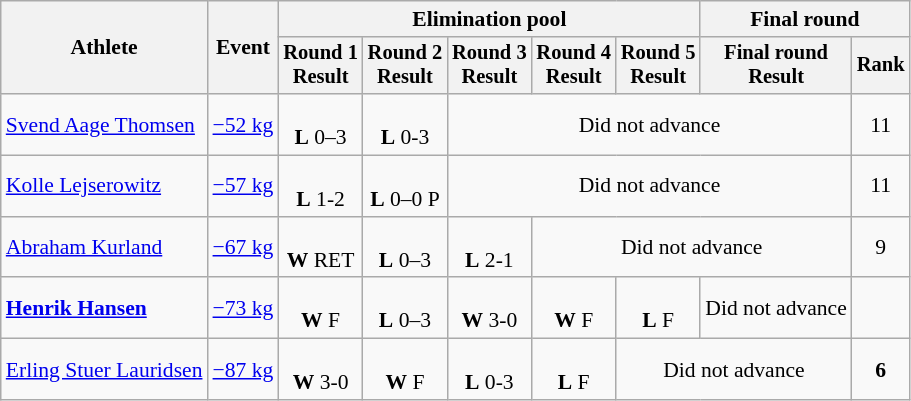<table class="wikitable" style="font-size:90%">
<tr>
<th rowspan="2">Athlete</th>
<th rowspan="2">Event</th>
<th colspan=5>Elimination pool</th>
<th colspan=2>Final round</th>
</tr>
<tr style="font-size: 95%">
<th>Round 1<br>Result</th>
<th>Round 2<br>Result</th>
<th>Round 3<br>Result</th>
<th>Round 4<br>Result</th>
<th>Round 5<br>Result</th>
<th>Final round<br>Result</th>
<th>Rank</th>
</tr>
<tr align=center>
<td align=left><a href='#'>Svend Aage Thomsen</a></td>
<td align=left><a href='#'>−52 kg</a></td>
<td><br><strong>L</strong> 0–3</td>
<td><br><strong>L</strong> 0-3</td>
<td colspan=4>Did not advance</td>
<td>11</td>
</tr>
<tr align=center>
<td align=left><a href='#'>Kolle Lejserowitz</a></td>
<td align=left><a href='#'>−57 kg</a></td>
<td><br><strong>L</strong> 1-2</td>
<td><br><strong>L</strong> 0–0 P</td>
<td colspan=4>Did not advance</td>
<td>11</td>
</tr>
<tr align=center>
<td align=left><a href='#'>Abraham Kurland</a></td>
<td align=left><a href='#'>−67 kg</a></td>
<td><br><strong>W</strong> RET</td>
<td><br><strong>L</strong> 0–3</td>
<td><br><strong>L</strong> 2-1</td>
<td colspan=3>Did not advance</td>
<td>9</td>
</tr>
<tr align=center>
<td align=left><strong><a href='#'>Henrik Hansen</a></strong></td>
<td align=left><a href='#'>−73 kg</a></td>
<td><br><strong>W</strong> F</td>
<td><br><strong>L</strong> 0–3</td>
<td><br><strong>W</strong> 3-0</td>
<td><br><strong>W</strong> F</td>
<td><br><strong>L</strong> F</td>
<td colspan=1>Did not advance</td>
<td></td>
</tr>
<tr align=center>
<td align=left><a href='#'>Erling Stuer Lauridsen</a></td>
<td align=left><a href='#'>−87 kg</a></td>
<td><br><strong>W</strong> 3-0</td>
<td><br><strong>W</strong> F</td>
<td><br><strong>L</strong> 0-3</td>
<td><br><strong>L</strong> F</td>
<td colspan=2>Did not advance</td>
<td><strong>6</strong></td>
</tr>
</table>
